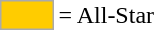<table>
<tr>
<td style="background-color:#FFCC00; border:1px solid #aaaaaa; width:2em;"></td>
<td>= All-Star</td>
<td></td>
</tr>
</table>
